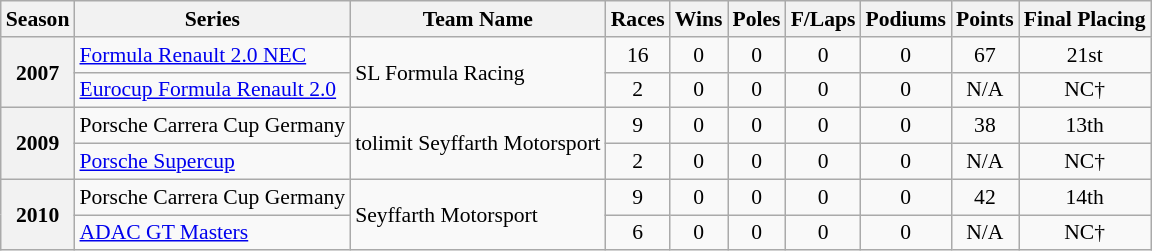<table class="wikitable" style="font-size: 90%; text-align:center">
<tr>
<th>Season</th>
<th>Series</th>
<th>Team Name</th>
<th>Races</th>
<th>Wins</th>
<th>Poles</th>
<th>F/Laps</th>
<th>Podiums</th>
<th>Points</th>
<th>Final Placing</th>
</tr>
<tr>
<th rowspan=2>2007</th>
<td align=left><a href='#'>Formula Renault 2.0 NEC</a></td>
<td align=left rowspan=2>SL Formula Racing</td>
<td>16</td>
<td>0</td>
<td>0</td>
<td>0</td>
<td>0</td>
<td>67</td>
<td>21st</td>
</tr>
<tr>
<td align=left><a href='#'>Eurocup Formula Renault 2.0</a></td>
<td>2</td>
<td>0</td>
<td>0</td>
<td>0</td>
<td>0</td>
<td>N/A</td>
<td>NC†</td>
</tr>
<tr>
<th rowspan=2>2009</th>
<td align=left>Porsche Carrera Cup Germany</td>
<td align=left rowspan=2>tolimit Seyffarth Motorsport</td>
<td>9</td>
<td>0</td>
<td>0</td>
<td>0</td>
<td>0</td>
<td>38</td>
<td>13th</td>
</tr>
<tr>
<td align=left><a href='#'>Porsche Supercup</a></td>
<td>2</td>
<td>0</td>
<td>0</td>
<td>0</td>
<td>0</td>
<td>N/A</td>
<td>NC†</td>
</tr>
<tr>
<th rowspan=2>2010</th>
<td align=left>Porsche Carrera Cup Germany</td>
<td align=left rowspan=2>Seyffarth Motorsport</td>
<td>9</td>
<td>0</td>
<td>0</td>
<td>0</td>
<td>0</td>
<td>42</td>
<td>14th</td>
</tr>
<tr>
<td align=left><a href='#'>ADAC GT Masters</a></td>
<td>6</td>
<td>0</td>
<td>0</td>
<td>0</td>
<td>0</td>
<td>N/A</td>
<td>NC†</td>
</tr>
</table>
